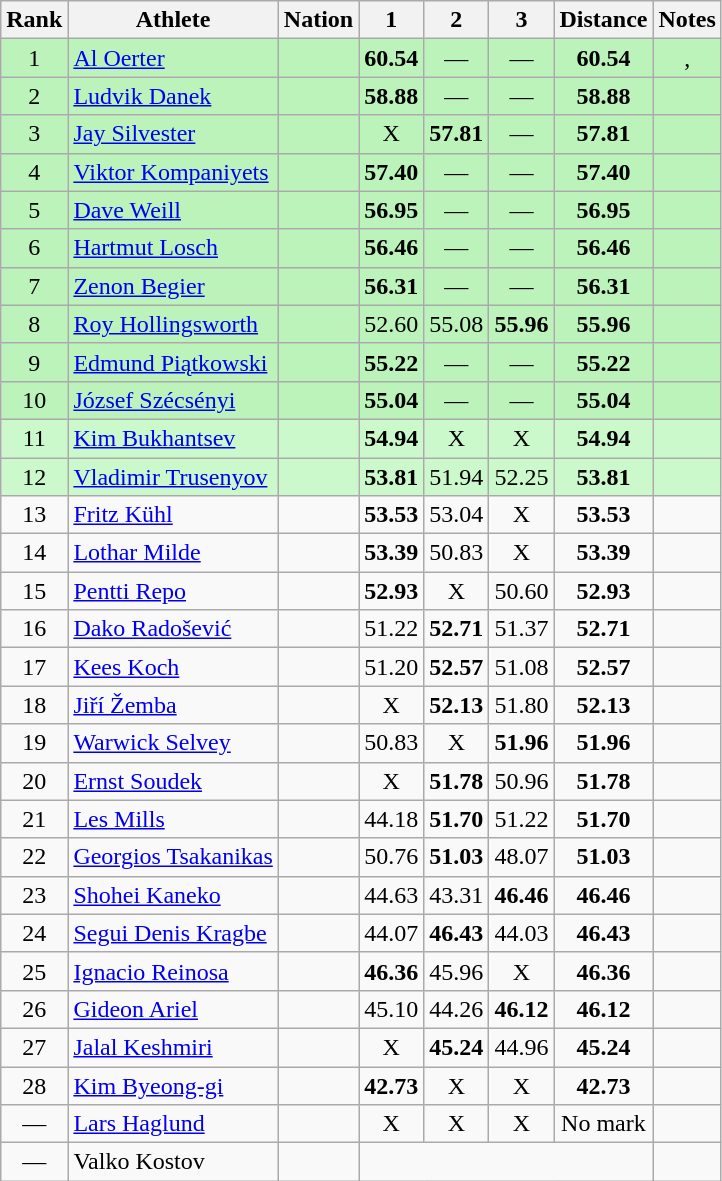<table class="wikitable sortable" style="text-align:center">
<tr>
<th>Rank</th>
<th>Athlete</th>
<th>Nation</th>
<th>1</th>
<th>2</th>
<th>3</th>
<th>Distance</th>
<th>Notes</th>
</tr>
<tr bgcolor=bbf3bb>
<td>1</td>
<td align=left><a href='#'>Al Oerter</a></td>
<td align=left></td>
<td><strong>60.54</strong></td>
<td data-sort-value=1.00>—</td>
<td data-sort-value=1.00>—</td>
<td><strong>60.54</strong></td>
<td>, </td>
</tr>
<tr bgcolor=bbf3bb>
<td>2</td>
<td align=left><a href='#'>Ludvik Danek</a></td>
<td align=left></td>
<td><strong>58.88</strong></td>
<td data-sort-value=1.00>—</td>
<td data-sort-value=1.00>—</td>
<td><strong>58.88</strong></td>
<td></td>
</tr>
<tr bgcolor=bbf3bb>
<td>3</td>
<td align=left><a href='#'>Jay Silvester</a></td>
<td align=left></td>
<td data-sort-value=1.00>X</td>
<td><strong>57.81</strong></td>
<td data-sort-value=1.00>—</td>
<td><strong>57.81</strong></td>
<td></td>
</tr>
<tr bgcolor=bbf3bb>
<td>4</td>
<td align=left><a href='#'>Viktor Kompaniyets</a></td>
<td align=left></td>
<td><strong>57.40</strong></td>
<td data-sort-value=1.00>—</td>
<td data-sort-value=1.00>—</td>
<td><strong>57.40</strong></td>
<td></td>
</tr>
<tr bgcolor=bbf3bb>
<td>5</td>
<td align=left><a href='#'>Dave Weill</a></td>
<td align=left></td>
<td><strong>56.95</strong></td>
<td data-sort-value=1.00>—</td>
<td data-sort-value=1.00>—</td>
<td><strong>56.95</strong></td>
<td></td>
</tr>
<tr bgcolor=bbf3bb>
<td>6</td>
<td align=left><a href='#'>Hartmut Losch</a></td>
<td align=left></td>
<td><strong>56.46</strong></td>
<td data-sort-value=1.00>—</td>
<td data-sort-value=1.00>—</td>
<td><strong>56.46</strong></td>
<td></td>
</tr>
<tr bgcolor=bbf3bb>
<td>7</td>
<td align=left><a href='#'>Zenon Begier</a></td>
<td align=left></td>
<td><strong>56.31</strong></td>
<td data-sort-value=1.00>—</td>
<td data-sort-value=1.00>—</td>
<td><strong>56.31</strong></td>
<td></td>
</tr>
<tr bgcolor=bbf3bb>
<td>8</td>
<td align=left><a href='#'>Roy Hollingsworth</a></td>
<td align=left></td>
<td>52.60</td>
<td>55.08</td>
<td><strong>55.96</strong></td>
<td><strong>55.96</strong></td>
<td></td>
</tr>
<tr bgcolor=bbf3bb>
<td>9</td>
<td align=left><a href='#'>Edmund Piątkowski</a></td>
<td align=left></td>
<td><strong>55.22</strong></td>
<td data-sort-value=1.00>—</td>
<td data-sort-value=1.00>—</td>
<td><strong>55.22</strong></td>
<td></td>
</tr>
<tr bgcolor=bbf3bb>
<td>10</td>
<td align=left><a href='#'>József Szécsényi</a></td>
<td align=left></td>
<td><strong>55.04</strong></td>
<td data-sort-value=1.00>—</td>
<td data-sort-value=1.00>—</td>
<td><strong>55.04</strong></td>
<td></td>
</tr>
<tr bgcolor=ccf9cc>
<td>11</td>
<td align=left><a href='#'>Kim Bukhantsev</a></td>
<td align=left></td>
<td><strong>54.94</strong></td>
<td data-sort-value=1.00>X</td>
<td data-sort-value=1.00>X</td>
<td><strong>54.94</strong></td>
<td></td>
</tr>
<tr bgcolor=ccf9cc>
<td>12</td>
<td align=left><a href='#'>Vladimir Trusenyov</a></td>
<td align=left></td>
<td><strong>53.81</strong></td>
<td>51.94</td>
<td>52.25</td>
<td><strong>53.81</strong></td>
<td></td>
</tr>
<tr>
<td>13</td>
<td align=left><a href='#'>Fritz Kühl</a></td>
<td align=left></td>
<td><strong>53.53</strong></td>
<td>53.04</td>
<td data-sort-value=1.00>X</td>
<td><strong>53.53</strong></td>
<td></td>
</tr>
<tr>
<td>14</td>
<td align=left><a href='#'>Lothar Milde</a></td>
<td align=left></td>
<td><strong>53.39</strong></td>
<td>50.83</td>
<td data-sort-value=1.00>X</td>
<td><strong>53.39</strong></td>
<td></td>
</tr>
<tr>
<td>15</td>
<td align=left><a href='#'>Pentti Repo</a></td>
<td align=left></td>
<td><strong>52.93</strong></td>
<td data-sort-value=1.00>X</td>
<td>50.60</td>
<td><strong>52.93</strong></td>
<td></td>
</tr>
<tr>
<td>16</td>
<td align=left><a href='#'>Dako Radošević</a></td>
<td align=left></td>
<td>51.22</td>
<td><strong>52.71</strong></td>
<td>51.37</td>
<td><strong>52.71</strong></td>
<td></td>
</tr>
<tr>
<td>17</td>
<td align=left><a href='#'>Kees Koch</a></td>
<td align=left></td>
<td>51.20</td>
<td><strong>52.57</strong></td>
<td>51.08</td>
<td><strong>52.57</strong></td>
<td></td>
</tr>
<tr>
<td>18</td>
<td align=left><a href='#'>Jiří Žemba</a></td>
<td align=left></td>
<td data-sort-value=1.00>X</td>
<td><strong>52.13</strong></td>
<td>51.80</td>
<td><strong>52.13</strong></td>
<td></td>
</tr>
<tr>
<td>19</td>
<td align=left><a href='#'>Warwick Selvey</a></td>
<td align=left></td>
<td>50.83</td>
<td data-sort-value=1.00>X</td>
<td><strong>51.96</strong></td>
<td><strong>51.96</strong></td>
<td></td>
</tr>
<tr>
<td>20</td>
<td align=left><a href='#'>Ernst Soudek</a></td>
<td align=left></td>
<td data-sort-value=1.00>X</td>
<td><strong>51.78</strong></td>
<td>50.96</td>
<td><strong>51.78</strong></td>
<td></td>
</tr>
<tr>
<td>21</td>
<td align=left><a href='#'>Les Mills</a></td>
<td align=left></td>
<td>44.18</td>
<td><strong>51.70</strong></td>
<td>51.22</td>
<td><strong>51.70</strong></td>
<td></td>
</tr>
<tr>
<td>22</td>
<td align=left><a href='#'>Georgios Tsakanikas</a></td>
<td align=left></td>
<td>50.76</td>
<td><strong>51.03</strong></td>
<td>48.07</td>
<td><strong>51.03</strong></td>
<td></td>
</tr>
<tr>
<td>23</td>
<td align=left><a href='#'>Shohei Kaneko</a></td>
<td align=left></td>
<td>44.63</td>
<td>43.31</td>
<td><strong>46.46</strong></td>
<td><strong>46.46</strong></td>
<td></td>
</tr>
<tr>
<td>24</td>
<td align=left><a href='#'>Segui Denis Kragbe</a></td>
<td align=left></td>
<td>44.07</td>
<td><strong>46.43</strong></td>
<td>44.03</td>
<td><strong>46.43</strong></td>
<td></td>
</tr>
<tr>
<td>25</td>
<td align=left><a href='#'>Ignacio Reinosa</a></td>
<td align=left></td>
<td><strong>46.36</strong></td>
<td>45.96</td>
<td data-sort-value=1.00>X</td>
<td><strong>46.36</strong></td>
<td></td>
</tr>
<tr>
<td>26</td>
<td align=left><a href='#'>Gideon Ariel</a></td>
<td align=left></td>
<td>45.10</td>
<td>44.26</td>
<td><strong>46.12</strong></td>
<td><strong>46.12</strong></td>
<td></td>
</tr>
<tr>
<td>27</td>
<td align=left><a href='#'>Jalal Keshmiri</a></td>
<td align=left></td>
<td data-sort-value=1.00>X</td>
<td><strong>45.24</strong></td>
<td>44.96</td>
<td><strong>45.24</strong></td>
<td></td>
</tr>
<tr>
<td>28</td>
<td align=left><a href='#'>Kim Byeong-gi</a></td>
<td align=left></td>
<td><strong>42.73</strong></td>
<td data-sort-value=1.00>X</td>
<td data-sort-value=1.00>X</td>
<td><strong>42.73</strong></td>
<td></td>
</tr>
<tr>
<td data-sort-value=29>—</td>
<td align=left><a href='#'>Lars Haglund</a></td>
<td align=left></td>
<td data-sort-value=1.00>X</td>
<td data-sort-value=1.00>X</td>
<td data-sort-value=1.00>X</td>
<td data-sort-value=1.00>No mark</td>
<td></td>
</tr>
<tr>
<td data-sort-value=30>—</td>
<td align=left>Valko Kostov</td>
<td align=left></td>
<td colspan=4 data-sort-value=0.00></td>
<td></td>
</tr>
</table>
